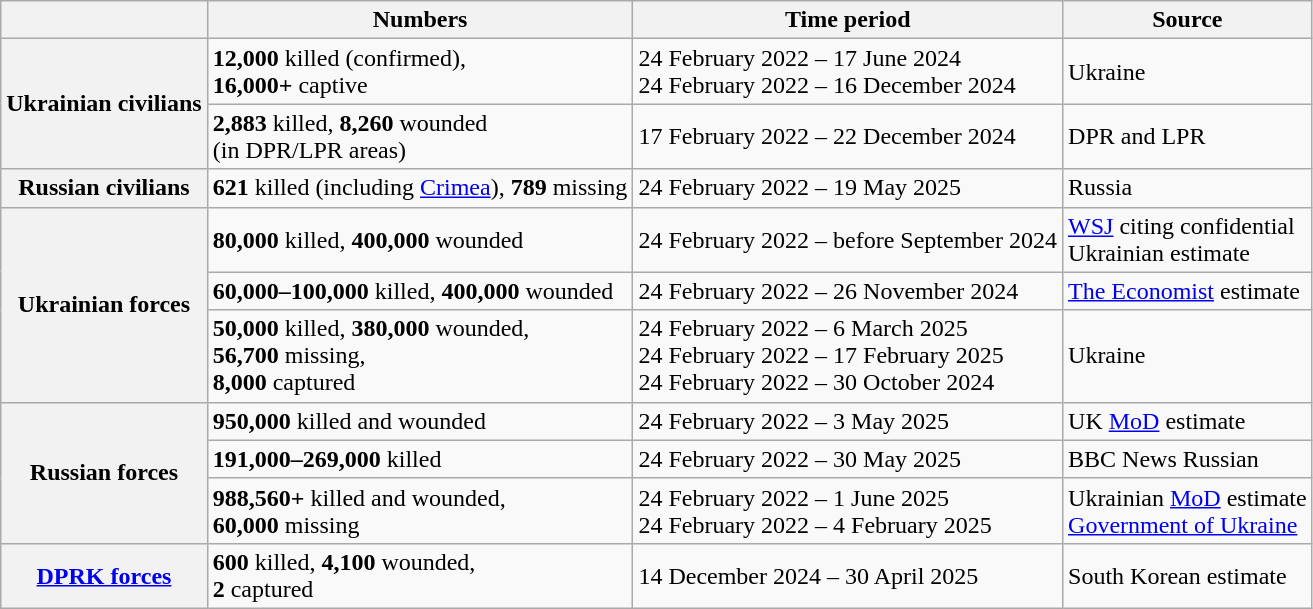<table class="wikitable plainrowheaders">
<tr>
<th scope="col"></th>
<th scope="col">Numbers</th>
<th scope="col">Time period</th>
<th scope="col">Source</th>
</tr>
<tr>
<th rowspan="2">Ukrainian civilians</th>
<td><strong>12,000</strong> killed (confirmed),<br><strong>16,000+</strong> captive</td>
<td>24 February 2022 – 17 June 2024<br>24 February 2022 – 16 December 2024</td>
<td>Ukraine</td>
</tr>
<tr>
<td><strong>2,883</strong> killed, <strong>8,260</strong> wounded<br>(in DPR/LPR areas)</td>
<td>17 February 2022 – 22 December 2024</td>
<td>DPR and LPR</td>
</tr>
<tr>
<th scope="row"><strong>Russian civilians</strong></th>
<td><strong>621</strong> killed (including <a href='#'>Crimea</a>), <strong>789</strong> missing</td>
<td>24 February 2022 – 19 May 2025</td>
<td>Russia</td>
</tr>
<tr>
<th rowspan="3" scope="row"><strong>Ukrainian forces</strong></th>
<td><strong>80,000</strong> killed, <strong>400,000</strong> wounded</td>
<td>24 February 2022 – before September 2024</td>
<td><a href='#'>WSJ</a> citing confidential<br>Ukrainian estimate</td>
</tr>
<tr>
<td><strong>60,000–100,000</strong> killed, <strong>400,000</strong> wounded</td>
<td>24 February 2022 – 26 November 2024</td>
<td><a href='#'>The Economist</a> estimate</td>
</tr>
<tr>
<td><strong>50,000</strong> killed, <strong>380,000</strong> wounded,<br><strong>56,700</strong> missing,<br><strong>8,000</strong> captured</td>
<td>24 February 2022 – 6 March 2025<br>24 February 2022 – 17 February 2025<br>24 February 2022 – 30 October 2024</td>
<td>Ukraine</td>
</tr>
<tr>
<th rowspan="3" scope="row"><strong>Russian forces</strong></th>
<td><strong>950,000</strong> killed and wounded</td>
<td>24 February 2022 – 3 May 2025</td>
<td>UK <a href='#'>MoD</a> estimate</td>
</tr>
<tr>
<td><strong>191,000–269,000</strong> killed</td>
<td>24 February 2022 – 30 May 2025</td>
<td>BBC News Russian</td>
</tr>
<tr>
<td><strong>988,560+</strong> killed and wounded,<br><strong>60,000</strong> missing</td>
<td>24 February 2022 – 1 June 2025<br>24 February 2022 – 4 February 2025</td>
<td>Ukrainian <a href='#'>MoD</a> estimate<br><a href='#'>Government of Ukraine</a></td>
</tr>
<tr>
<th scope="row"><strong><a href='#'>DPRK forces</a></strong></th>
<td><strong>600</strong> killed, <strong>4,100</strong> wounded,<br><strong>2</strong> captured</td>
<td>14 December 2024 – 30 April 2025</td>
<td>South Korean estimate</td>
</tr>
</table>
